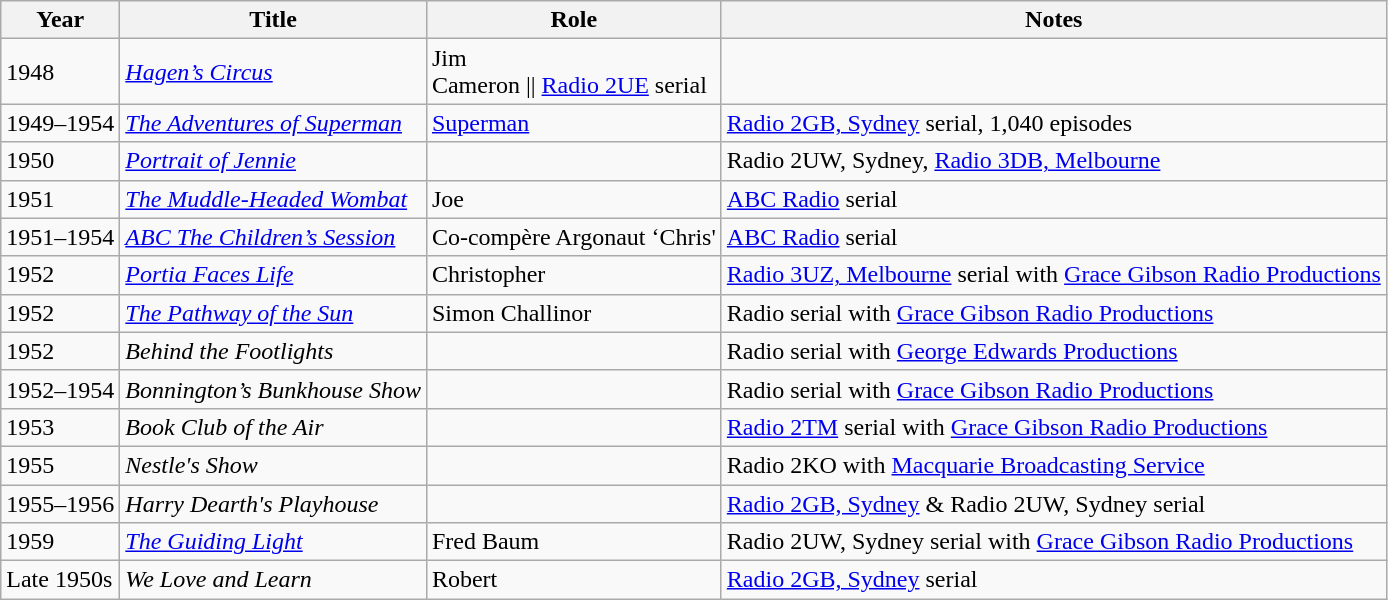<table class="wikitable">
<tr>
<th>Year</th>
<th>Title</th>
<th>Role</th>
<th>Notes</th>
</tr>
<tr>
<td>1948</td>
<td><em><a href='#'>Hagen’s Circus</a></em></td>
<td>Jim<br>Cameron || <a href='#'>Radio 2UE</a> serial</td>
</tr>
<tr>
<td>1949–1954</td>
<td><em><a href='#'>The Adventures of Superman</a></em></td>
<td><a href='#'>Superman</a></td>
<td><a href='#'>Radio 2GB, Sydney</a> serial, 1,040 episodes</td>
</tr>
<tr>
<td>1950</td>
<td><em><a href='#'>Portrait of Jennie</a></em></td>
<td></td>
<td>Radio 2UW, Sydney, <a href='#'>Radio 3DB, Melbourne</a></td>
</tr>
<tr>
<td>1951</td>
<td><em><a href='#'>The Muddle-Headed Wombat</a></em></td>
<td>Joe</td>
<td><a href='#'>ABC Radio</a> serial</td>
</tr>
<tr>
<td>1951–1954</td>
<td><em><a href='#'>ABC The Children’s Session</a></em></td>
<td>Co-compère Argonaut ‘Chris'</td>
<td><a href='#'>ABC Radio</a> serial</td>
</tr>
<tr>
<td>1952</td>
<td><em><a href='#'>Portia Faces Life</a></em></td>
<td>Christopher</td>
<td><a href='#'>Radio 3UZ, Melbourne</a> serial with <a href='#'>Grace Gibson Radio Productions</a></td>
</tr>
<tr>
<td>1952</td>
<td><em><a href='#'>The Pathway of the Sun</a></em></td>
<td>Simon Challinor</td>
<td>Radio serial with <a href='#'>Grace Gibson Radio Productions</a></td>
</tr>
<tr>
<td>1952</td>
<td><em>Behind the Footlights</em></td>
<td></td>
<td>Radio serial with <a href='#'>George Edwards Productions</a></td>
</tr>
<tr>
<td>1952–1954</td>
<td><em>Bonnington’s Bunkhouse Show</em></td>
<td></td>
<td>Radio serial with <a href='#'>Grace Gibson Radio Productions</a></td>
</tr>
<tr>
<td>1953</td>
<td><em>Book Club of the Air</em></td>
<td></td>
<td><a href='#'>Radio 2TM</a> serial with <a href='#'>Grace Gibson Radio Productions</a></td>
</tr>
<tr>
<td>1955</td>
<td><em>Nestle's Show</em></td>
<td></td>
<td>Radio 2KO with <a href='#'>Macquarie Broadcasting Service</a></td>
</tr>
<tr>
<td>1955–1956</td>
<td><em>Harry Dearth's Playhouse</em></td>
<td></td>
<td><a href='#'>Radio 2GB, Sydney</a> & Radio 2UW, Sydney serial</td>
</tr>
<tr>
<td>1959</td>
<td><em><a href='#'>The Guiding Light</a></em></td>
<td>Fred Baum</td>
<td>Radio 2UW, Sydney serial with <a href='#'>Grace Gibson Radio Productions</a></td>
</tr>
<tr>
<td>Late 1950s</td>
<td><em>We Love and Learn</em></td>
<td>Robert</td>
<td><a href='#'>Radio 2GB, Sydney</a> serial</td>
</tr>
</table>
